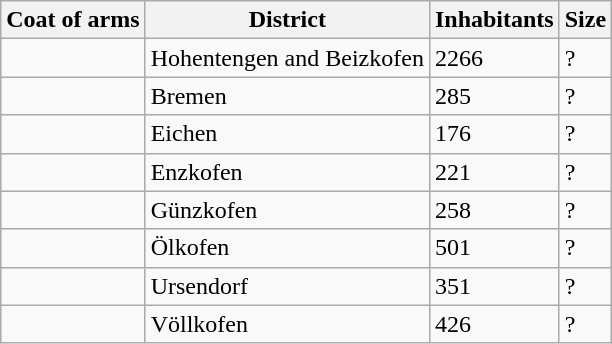<table class="wikitable">
<tr>
<th>Coat of arms</th>
<th>District</th>
<th>Inhabitants</th>
<th>Size</th>
</tr>
<tr>
<td></td>
<td>Hohentengen and Beizkofen</td>
<td>2266</td>
<td>?</td>
</tr>
<tr>
<td></td>
<td>Bremen</td>
<td>285</td>
<td>?</td>
</tr>
<tr>
<td></td>
<td>Eichen</td>
<td>176</td>
<td>?</td>
</tr>
<tr>
<td></td>
<td>Enzkofen</td>
<td>221</td>
<td>?</td>
</tr>
<tr>
<td></td>
<td>Günzkofen</td>
<td>258</td>
<td>?</td>
</tr>
<tr>
<td></td>
<td>Ölkofen</td>
<td>501</td>
<td>?</td>
</tr>
<tr>
<td></td>
<td>Ursendorf</td>
<td>351</td>
<td>?</td>
</tr>
<tr>
<td></td>
<td>Völlkofen</td>
<td>426</td>
<td>?</td>
</tr>
</table>
